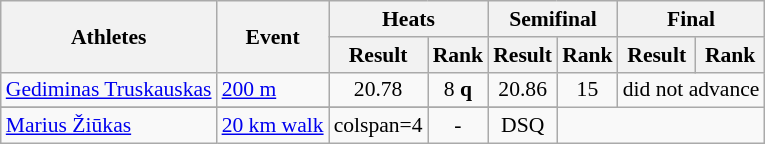<table class="wikitable" border="1" style="font-size:90%">
<tr>
<th rowspan="2">Athletes</th>
<th rowspan="2">Event</th>
<th colspan="2">Heats</th>
<th colspan="2">Semifinal</th>
<th colspan="2">Final</th>
</tr>
<tr>
<th>Result</th>
<th>Rank</th>
<th>Result</th>
<th>Rank</th>
<th>Result</th>
<th>Rank</th>
</tr>
<tr align=center>
<td align=left><a href='#'>Gediminas Truskauskas</a></td>
<td align=left><a href='#'>200 m</a></td>
<td>20.78</td>
<td>8 <strong>q</strong></td>
<td>20.86</td>
<td>15</td>
<td align=center colspan=2>did not advance</td>
</tr>
<tr>
</tr>
<tr align=center>
<td align=left><a href='#'>Marius Žiūkas</a></td>
<td align=left rowspan=2><a href='#'>20 km walk</a></td>
<td>colspan=4 </td>
<td>-</td>
<td>DSQ</td>
</tr>
</table>
